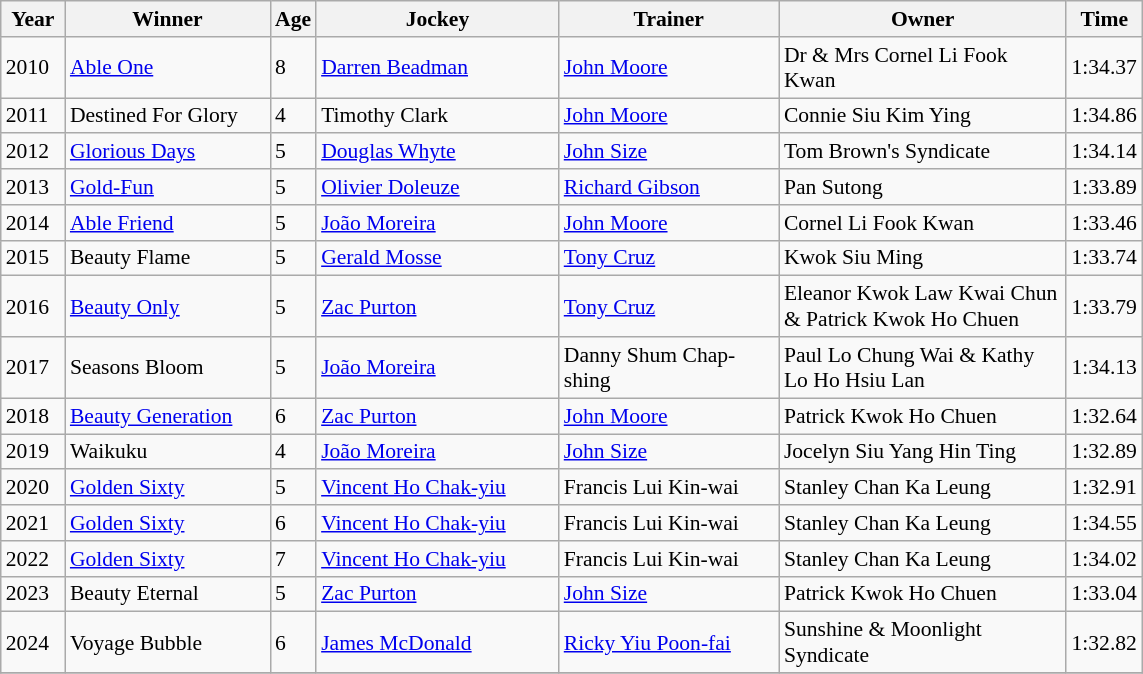<table class="wikitable sortable" style="font-size:90%">
<tr>
<th style="width:36px">Year<br></th>
<th style="width:130px">Winner<br></th>
<th>Age<br></th>
<th style="width:155px">Jockey<br></th>
<th style="width:140px">Trainer<br></th>
<th style="width:185px">Owner<br></th>
<th>Time<br></th>
</tr>
<tr>
<td>2010</td>
<td><a href='#'>Able One</a></td>
<td>8</td>
<td><a href='#'>Darren Beadman</a></td>
<td><a href='#'>John Moore</a></td>
<td>Dr & Mrs Cornel Li Fook Kwan</td>
<td>1:34.37</td>
</tr>
<tr>
<td>2011</td>
<td>Destined For Glory</td>
<td>4</td>
<td>Timothy Clark</td>
<td><a href='#'>John Moore</a></td>
<td>Connie Siu Kim Ying</td>
<td>1:34.86</td>
</tr>
<tr>
<td>2012</td>
<td><a href='#'>Glorious Days</a></td>
<td>5</td>
<td><a href='#'>Douglas Whyte</a></td>
<td><a href='#'>John Size</a></td>
<td>Tom Brown's Syndicate</td>
<td>1:34.14</td>
</tr>
<tr>
<td>2013</td>
<td><a href='#'>Gold-Fun</a></td>
<td>5</td>
<td><a href='#'>Olivier Doleuze</a></td>
<td><a href='#'>Richard Gibson</a></td>
<td>Pan Sutong</td>
<td>1:33.89</td>
</tr>
<tr>
<td>2014</td>
<td><a href='#'>Able Friend</a></td>
<td>5</td>
<td><a href='#'>João Moreira</a></td>
<td><a href='#'>John Moore</a></td>
<td>Cornel Li Fook Kwan</td>
<td>1:33.46</td>
</tr>
<tr>
<td>2015</td>
<td>Beauty Flame</td>
<td>5</td>
<td><a href='#'>Gerald Mosse</a></td>
<td><a href='#'>Tony Cruz</a></td>
<td>Kwok Siu Ming</td>
<td>1:33.74</td>
</tr>
<tr>
<td>2016</td>
<td><a href='#'>Beauty Only</a></td>
<td>5</td>
<td><a href='#'>Zac Purton</a></td>
<td><a href='#'>Tony Cruz</a></td>
<td>Eleanor Kwok Law Kwai Chun & Patrick Kwok Ho Chuen</td>
<td>1:33.79</td>
</tr>
<tr>
<td>2017</td>
<td>Seasons Bloom</td>
<td>5</td>
<td><a href='#'>João Moreira</a></td>
<td>Danny Shum Chap-shing</td>
<td>Paul Lo Chung Wai & Kathy Lo Ho Hsiu Lan</td>
<td>1:34.13</td>
</tr>
<tr>
<td>2018</td>
<td><a href='#'>Beauty Generation</a></td>
<td>6</td>
<td><a href='#'>Zac Purton</a></td>
<td><a href='#'>John Moore</a></td>
<td>Patrick Kwok Ho Chuen</td>
<td>1:32.64</td>
</tr>
<tr>
<td>2019</td>
<td>Waikuku</td>
<td>4</td>
<td><a href='#'>João Moreira</a></td>
<td><a href='#'>John Size</a></td>
<td>Jocelyn Siu Yang Hin Ting</td>
<td>1:32.89</td>
</tr>
<tr>
<td>2020</td>
<td><a href='#'>Golden Sixty</a></td>
<td>5</td>
<td><a href='#'>Vincent Ho Chak-yiu</a></td>
<td>Francis Lui Kin-wai</td>
<td>Stanley Chan Ka Leung</td>
<td>1:32.91</td>
</tr>
<tr>
<td>2021</td>
<td><a href='#'>Golden Sixty</a></td>
<td>6</td>
<td><a href='#'>Vincent Ho Chak-yiu</a></td>
<td>Francis Lui Kin-wai</td>
<td>Stanley Chan Ka Leung</td>
<td>1:34.55</td>
</tr>
<tr>
<td>2022</td>
<td><a href='#'>Golden Sixty</a></td>
<td>7</td>
<td><a href='#'>Vincent Ho Chak-yiu</a></td>
<td>Francis Lui Kin-wai</td>
<td>Stanley Chan Ka Leung</td>
<td>1:34.02</td>
</tr>
<tr>
<td>2023</td>
<td>Beauty Eternal</td>
<td>5</td>
<td><a href='#'>Zac Purton</a></td>
<td><a href='#'>John Size</a></td>
<td>Patrick Kwok Ho Chuen</td>
<td>1:33.04</td>
</tr>
<tr>
<td>2024</td>
<td>Voyage Bubble</td>
<td>6</td>
<td><a href='#'>James McDonald</a></td>
<td><a href='#'>Ricky Yiu Poon-fai</a></td>
<td>Sunshine & Moonlight Syndicate</td>
<td>1:32.82</td>
</tr>
<tr>
</tr>
</table>
